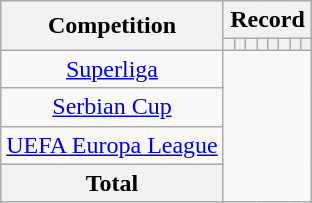<table class="wikitable" style="text-align: center">
<tr>
<th rowspan=2>Competition</th>
<th colspan=8>Record</th>
</tr>
<tr>
<th></th>
<th></th>
<th></th>
<th></th>
<th></th>
<th></th>
<th></th>
<th></th>
</tr>
<tr>
<td><a href='#'>Superliga</a><br></td>
</tr>
<tr>
<td><a href='#'>Serbian Cup</a><br></td>
</tr>
<tr>
<td><a href='#'>UEFA Europa League</a><br></td>
</tr>
<tr>
<th>Total<br></th>
</tr>
</table>
